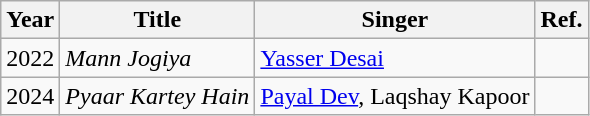<table class="wikitable">
<tr>
<th>Year</th>
<th>Title</th>
<th>Singer</th>
<th>Ref.</th>
</tr>
<tr>
<td>2022</td>
<td><em>Mann Jogiya</em></td>
<td><a href='#'>Yasser Desai</a></td>
<td></td>
</tr>
<tr>
<td>2024</td>
<td><em>Pyaar Kartey Hain</em></td>
<td><a href='#'>Payal Dev</a>, Laqshay Kapoor</td>
<td></td>
</tr>
</table>
